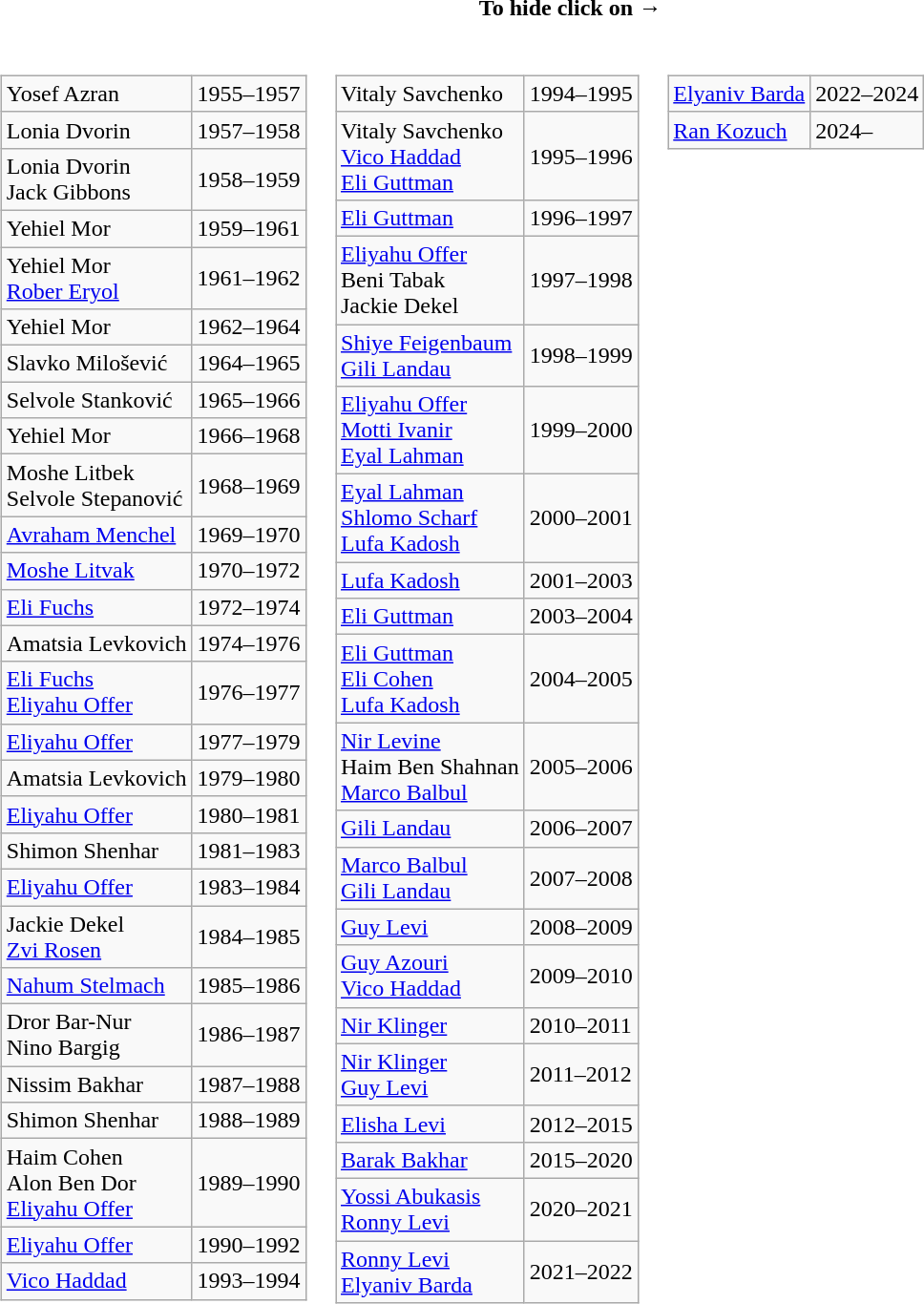<table class="mw-collapsible">
<tr>
<th colspan=2 align=right>To hide click on →</th>
</tr>
<tr valign=top>
<td><br><table class="wikitable sortable" border="2">
<tr>
<td> Yosef Azran</td>
<td>1955–1957</td>
</tr>
<tr>
<td> Lonia Dvorin</td>
<td>1957–1958</td>
</tr>
<tr>
<td> Lonia Dvorin <br>  Jack Gibbons</td>
<td>1958–1959</td>
</tr>
<tr>
<td> Yehiel Mor</td>
<td>1959–1961</td>
</tr>
<tr>
<td> Yehiel Mor <br>  <a href='#'>Rober Eryol</a></td>
<td>1961–1962</td>
</tr>
<tr>
<td> Yehiel Mor</td>
<td>1962–1964</td>
</tr>
<tr>
<td> Slavko Milošević</td>
<td>1964–1965</td>
</tr>
<tr>
<td> Selvole Stanković</td>
<td>1965–1966</td>
</tr>
<tr>
<td> Yehiel Mor</td>
<td>1966–1968</td>
</tr>
<tr>
<td> Moshe Litbek <br>  Selvole Stepanović</td>
<td>1968–1969</td>
</tr>
<tr>
<td> <a href='#'>Avraham Menchel</a></td>
<td>1969–1970</td>
</tr>
<tr>
<td> <a href='#'>Moshe Litvak</a></td>
<td>1970–1972</td>
</tr>
<tr>
<td> <a href='#'>Eli Fuchs</a></td>
<td>1972–1974</td>
</tr>
<tr>
<td> Amatsia Levkovich</td>
<td>1974–1976</td>
</tr>
<tr>
<td> <a href='#'>Eli Fuchs</a> <br>  <a href='#'>Eliyahu Offer</a></td>
<td>1976–1977</td>
</tr>
<tr>
<td> <a href='#'>Eliyahu Offer</a></td>
<td>1977–1979</td>
</tr>
<tr>
<td> Amatsia Levkovich</td>
<td>1979–1980</td>
</tr>
<tr>
<td> <a href='#'>Eliyahu Offer</a></td>
<td>1980–1981</td>
</tr>
<tr>
<td> Shimon Shenhar</td>
<td>1981–1983</td>
</tr>
<tr>
<td> <a href='#'>Eliyahu Offer</a></td>
<td>1983–1984</td>
</tr>
<tr>
<td> Jackie Dekel <br>  <a href='#'>Zvi Rosen</a></td>
<td>1984–1985</td>
</tr>
<tr>
<td> <a href='#'>Nahum Stelmach</a></td>
<td>1985–1986</td>
</tr>
<tr>
<td> Dror Bar-Nur <br>  Nino Bargig</td>
<td>1986–1987</td>
</tr>
<tr>
<td> Nissim Bakhar</td>
<td>1987–1988</td>
</tr>
<tr>
<td> Shimon Shenhar</td>
<td>1988–1989</td>
</tr>
<tr>
<td> Haim Cohen <br>  Alon Ben Dor <br>  <a href='#'>Eliyahu Offer</a></td>
<td>1989–1990</td>
</tr>
<tr>
<td> <a href='#'>Eliyahu Offer</a></td>
<td>1990–1992</td>
</tr>
<tr>
<td> <a href='#'>Vico Haddad</a></td>
<td>1993–1994</td>
</tr>
</table>
</td>
<td><br><table class="wikitable sortable" border="2">
<tr>
<td> Vitaly Savchenko</td>
<td>1994–1995</td>
</tr>
<tr>
<td> Vitaly Savchenko <br>  <a href='#'>Vico Haddad</a> <br>  <a href='#'>Eli Guttman</a></td>
<td>1995–1996</td>
</tr>
<tr>
<td> <a href='#'>Eli Guttman</a></td>
<td>1996–1997</td>
</tr>
<tr>
<td> <a href='#'>Eliyahu Offer</a> <br>  Beni Tabak <br>  Jackie Dekel</td>
<td>1997–1998</td>
</tr>
<tr>
<td> <a href='#'>Shiye Feigenbaum</a> <br>  <a href='#'>Gili Landau</a></td>
<td>1998–1999</td>
</tr>
<tr>
<td> <a href='#'>Eliyahu Offer</a> <br>  <a href='#'>Motti Ivanir</a> <br>  <a href='#'>Eyal Lahman</a></td>
<td>1999–2000</td>
</tr>
<tr>
<td> <a href='#'>Eyal Lahman</a> <br>  <a href='#'>Shlomo Scharf</a> <br>  <a href='#'>Lufa Kadosh</a></td>
<td>2000–2001</td>
</tr>
<tr>
<td> <a href='#'>Lufa Kadosh</a></td>
<td>2001–2003</td>
</tr>
<tr>
<td> <a href='#'>Eli Guttman</a></td>
<td>2003–2004</td>
</tr>
<tr>
<td> <a href='#'>Eli Guttman</a> <br>  <a href='#'>Eli Cohen</a> <br>  <a href='#'>Lufa Kadosh</a></td>
<td>2004–2005</td>
</tr>
<tr>
<td> <a href='#'>Nir Levine</a> <br>  Haim Ben Shahnan <br>  <a href='#'>Marco Balbul</a></td>
<td>2005–2006</td>
</tr>
<tr>
<td> <a href='#'>Gili Landau</a></td>
<td>2006–2007</td>
</tr>
<tr>
<td> <a href='#'>Marco Balbul</a> <br>  <a href='#'>Gili Landau</a></td>
<td>2007–2008</td>
</tr>
<tr>
<td> <a href='#'>Guy Levi</a></td>
<td>2008–2009</td>
</tr>
<tr>
<td> <a href='#'>Guy Azouri</a> <br>  <a href='#'>Vico Haddad</a></td>
<td>2009–2010</td>
</tr>
<tr>
<td> <a href='#'>Nir Klinger</a></td>
<td>2010–2011</td>
</tr>
<tr>
<td> <a href='#'>Nir Klinger</a> <br>  <a href='#'>Guy Levi</a></td>
<td>2011–2012</td>
</tr>
<tr>
<td> <a href='#'>Elisha Levi</a></td>
<td>2012–2015</td>
</tr>
<tr>
<td> <a href='#'>Barak Bakhar</a></td>
<td>2015–2020</td>
</tr>
<tr>
<td> <a href='#'>Yossi Abukasis</a> <br>  <a href='#'>Ronny Levi</a></td>
<td>2020–2021</td>
</tr>
<tr>
<td> <a href='#'>Ronny Levi</a> <br>  <a href='#'>Elyaniv Barda</a></td>
<td>2021–2022</td>
</tr>
</table>
</td>
<td><br><table class="wikitable sortable" border="2">
<tr>
<td> <a href='#'>Elyaniv Barda</a></td>
<td>2022–2024</td>
</tr>
<tr>
<td> <a href='#'>Ran Kozuch</a></td>
<td>2024–</td>
</tr>
</table>
</td>
</tr>
</table>
